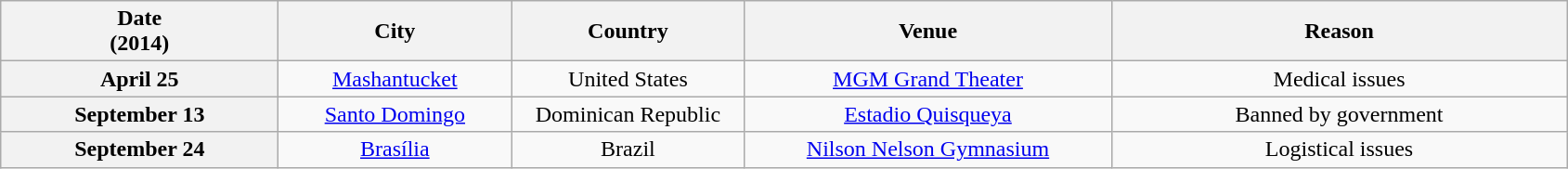<table class="wikitable plainrowheaders" style="text-align:center;">
<tr>
<th scope="col" style="width:12em;">Date<br>(2014)</th>
<th scope="col" style="width:10em;">City</th>
<th scope="col" style="width:10em;">Country</th>
<th scope="col" style="width:16em;">Venue</th>
<th scope="col" style="width:20em;">Reason</th>
</tr>
<tr>
<th scope="row">April 25</th>
<td><a href='#'>Mashantucket</a></td>
<td>United States</td>
<td><a href='#'>MGM Grand Theater</a></td>
<td>Medical issues</td>
</tr>
<tr>
<th scope="row">September 13</th>
<td><a href='#'>Santo Domingo</a></td>
<td>Dominican Republic</td>
<td><a href='#'>Estadio Quisqueya</a></td>
<td>Banned by government</td>
</tr>
<tr>
<th scope="row">September 24</th>
<td><a href='#'>Brasília</a></td>
<td>Brazil</td>
<td><a href='#'>Nilson Nelson Gymnasium</a></td>
<td>Logistical issues</td>
</tr>
</table>
